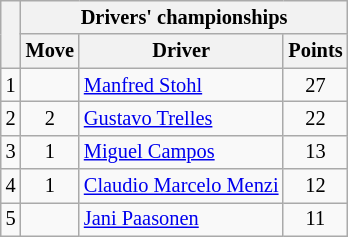<table class="wikitable" style="font-size:85%;">
<tr>
<th rowspan="2"></th>
<th colspan="3">Drivers' championships</th>
</tr>
<tr>
<th>Move</th>
<th>Driver</th>
<th>Points</th>
</tr>
<tr>
<td align="center">1</td>
<td align="center"></td>
<td> <a href='#'>Manfred Stohl</a></td>
<td align="center">27</td>
</tr>
<tr>
<td align="center">2</td>
<td align="center"> 2</td>
<td> <a href='#'>Gustavo Trelles</a></td>
<td align="center">22</td>
</tr>
<tr>
<td align="center">3</td>
<td align="center"> 1</td>
<td> <a href='#'>Miguel Campos</a></td>
<td align="center">13</td>
</tr>
<tr>
<td align="center">4</td>
<td align="center"> 1</td>
<td> <a href='#'>Claudio Marcelo Menzi</a></td>
<td align="center">12</td>
</tr>
<tr>
<td align="center">5</td>
<td align="center"></td>
<td> <a href='#'>Jani Paasonen</a></td>
<td align="center">11</td>
</tr>
</table>
